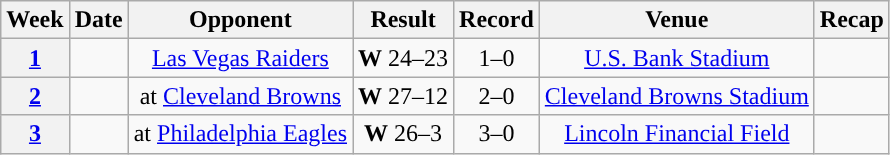<table class="wikitable" style="text-align:center">
<tr>
<th>Week</th>
<th>Date</th>
<th>Opponent</th>
<th>Result</th>
<th>Record</th>
<th>Venue</th>
<th>Recap</th>
</tr>
<tr>
<th><a href='#'>1</a></th>
<td></td>
<td><a href='#'>Las Vegas Raiders</a></td>
<td><strong>W</strong> 24–23</td>
<td>1–0</td>
<td><a href='#'>U.S. Bank Stadium</a></td>
<td></td>
</tr>
<tr>
<th><a href='#'>2</a></th>
<td></td>
<td>at <a href='#'>Cleveland Browns</a></td>
<td><strong>W</strong> 27–12</td>
<td>2–0</td>
<td><a href='#'>Cleveland Browns Stadium</a></td>
<td></td>
</tr>
<tr>
<th><a href='#'>3</a></th>
<td></td>
<td>at <a href='#'>Philadelphia Eagles</a></td>
<td><strong>W</strong> 26–3</td>
<td>3–0</td>
<td><a href='#'>Lincoln Financial Field</a></td>
<td></td>
</tr>
</table>
